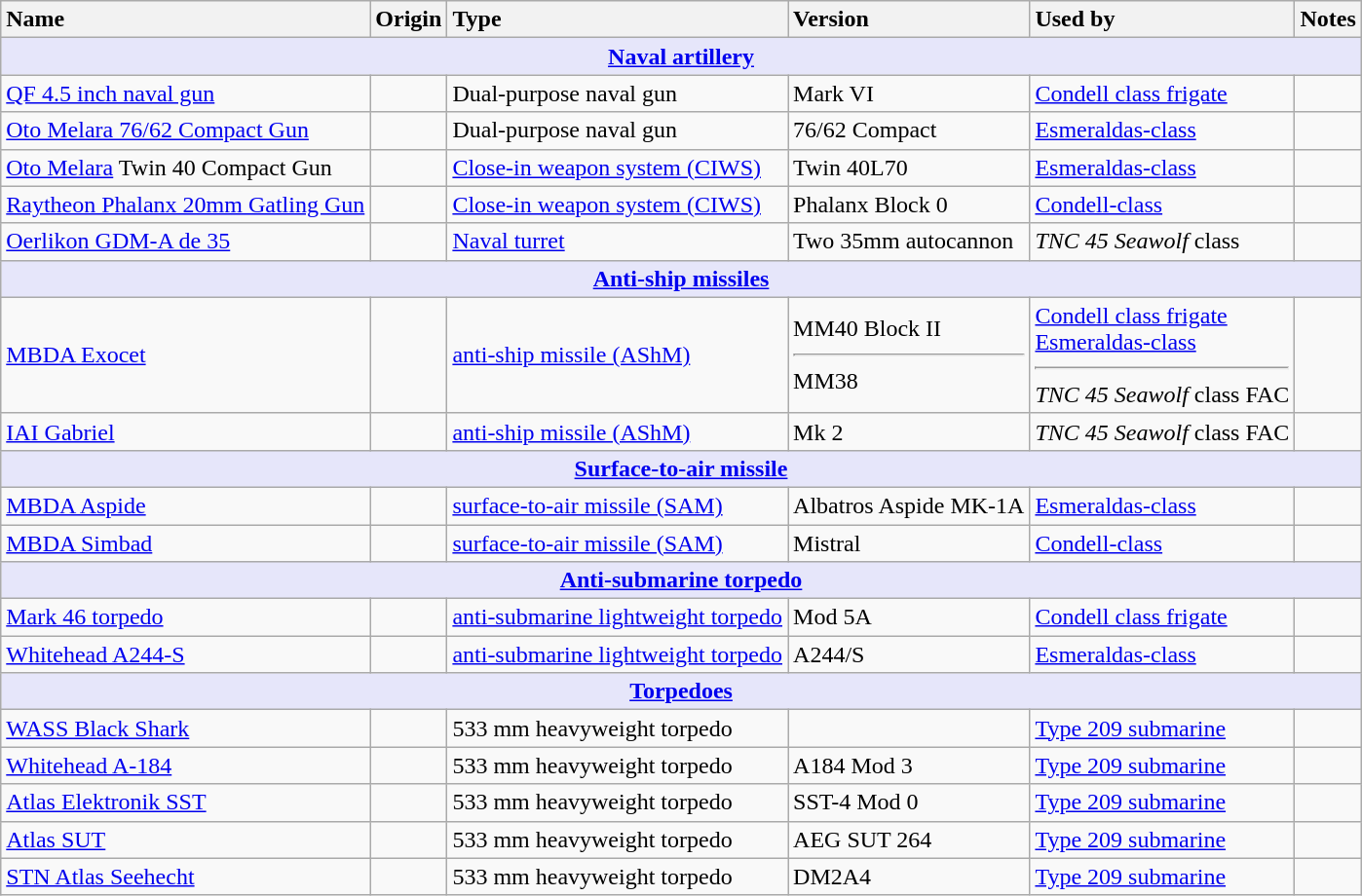<table class="wikitable">
<tr>
<th style="text-align: left;">Name</th>
<th style="text-align: left;">Origin</th>
<th style="text-align: left;">Type</th>
<th style="text-align: left;">Version</th>
<th style="text-align: left;">Used by</th>
<th style="text-align: left;">Notes</th>
</tr>
<tr>
<th style="align: center; background: lavender;" colspan="7"><a href='#'>Naval artillery</a></th>
</tr>
<tr>
<td><a href='#'>QF 4.5 inch naval gun</a></td>
<td></td>
<td>Dual-purpose naval gun</td>
<td>Mark VI</td>
<td><a href='#'>Condell class frigate</a></td>
<td></td>
</tr>
<tr>
<td><a href='#'>Oto Melara 76/62 Compact Gun</a></td>
<td></td>
<td>Dual-purpose naval gun</td>
<td>76/62 Compact</td>
<td><a href='#'>Esmeraldas-class</a></td>
<td></td>
</tr>
<tr>
<td><a href='#'>Oto Melara</a> Twin 40 Compact Gun</td>
<td></td>
<td><a href='#'>Close-in weapon system (CIWS)</a></td>
<td>Twin 40L70</td>
<td><a href='#'>Esmeraldas-class</a></td>
<td></td>
</tr>
<tr>
<td><a href='#'>Raytheon Phalanx 20mm Gatling Gun</a></td>
<td></td>
<td><a href='#'>Close-in weapon system (CIWS)</a></td>
<td>Phalanx Block 0</td>
<td><a href='#'>Condell-class</a></td>
<td></td>
</tr>
<tr>
<td><a href='#'>Oerlikon GDM-A de 35</a></td>
<td><br></td>
<td><a href='#'>Naval turret</a></td>
<td>Two 35mm autocannon</td>
<td><em>TNC 45 Seawolf</em> class</td>
<td></td>
</tr>
<tr>
<th style="align: center; background: lavender;" colspan="7"><a href='#'>Anti-ship missiles</a></th>
</tr>
<tr>
<td><a href='#'>MBDA Exocet</a></td>
<td></td>
<td><a href='#'>anti-ship missile (AShM)</a></td>
<td>MM40 Block II<hr>MM38</td>
<td><a href='#'>Condell class frigate</a><br><a href='#'>Esmeraldas-class</a><hr><em>TNC 45 Seawolf</em> class FAC</td>
<td></td>
</tr>
<tr>
<td><a href='#'>IAI Gabriel</a></td>
<td></td>
<td><a href='#'>anti-ship missile (AShM)</a></td>
<td>Mk 2</td>
<td><em>TNC 45 Seawolf</em> class FAC</td>
<td></td>
</tr>
<tr>
<th style="align: center; background: lavender;" colspan="7"><a href='#'>Surface-to-air missile</a></th>
</tr>
<tr>
<td><a href='#'>MBDA Aspide</a></td>
<td></td>
<td><a href='#'>surface-to-air missile (SAM)</a></td>
<td>Albatros Aspide MK-1A</td>
<td><a href='#'>Esmeraldas-class</a></td>
<td></td>
</tr>
<tr>
<td><a href='#'>MBDA Simbad</a></td>
<td></td>
<td><a href='#'>surface-to-air missile (SAM)</a></td>
<td>Mistral</td>
<td><a href='#'>Condell-class</a></td>
<td></td>
</tr>
<tr>
<th style="align: center; background: lavender;" colspan="7"><a href='#'>Anti-submarine torpedo</a></th>
</tr>
<tr>
<td><a href='#'>Mark 46 torpedo</a></td>
<td></td>
<td><a href='#'>anti-submarine lightweight torpedo</a></td>
<td>Mod 5A</td>
<td><a href='#'>Condell class frigate</a></td>
<td></td>
</tr>
<tr>
<td><a href='#'>Whitehead A244-S</a></td>
<td></td>
<td><a href='#'>anti-submarine lightweight torpedo</a></td>
<td>A244/S</td>
<td><a href='#'>Esmeraldas-class</a></td>
<td></td>
</tr>
<tr>
<th style="align: center; background: lavender;" colspan="7"><a href='#'>Torpedoes</a></th>
</tr>
<tr>
<td><a href='#'>WASS Black Shark</a></td>
<td></td>
<td>533 mm heavyweight torpedo</td>
<td></td>
<td><a href='#'>Type 209 submarine</a></td>
<td></td>
</tr>
<tr>
<td><a href='#'>Whitehead A-184</a></td>
<td></td>
<td>533 mm heavyweight torpedo</td>
<td>A184 Mod 3</td>
<td><a href='#'>Type 209 submarine</a></td>
<td></td>
</tr>
<tr>
<td><a href='#'>Atlas Elektronik SST</a></td>
<td></td>
<td>533 mm heavyweight torpedo</td>
<td>SST-4 Mod 0</td>
<td><a href='#'>Type 209 submarine</a></td>
<td></td>
</tr>
<tr>
<td><a href='#'>Atlas SUT</a></td>
<td></td>
<td>533 mm heavyweight torpedo</td>
<td>AEG SUT 264</td>
<td><a href='#'>Type 209 submarine</a></td>
<td></td>
</tr>
<tr>
<td><a href='#'>STN Atlas Seehecht</a></td>
<td></td>
<td>533 mm heavyweight torpedo</td>
<td>DM2A4</td>
<td><a href='#'>Type 209 submarine</a></td>
<td></td>
</tr>
</table>
